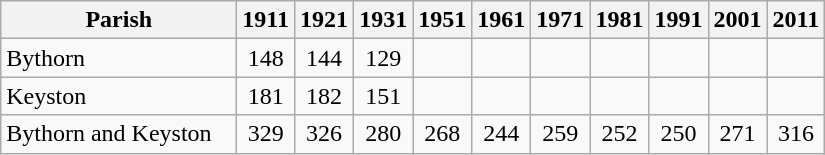<table class="wikitable" style="text-align:center;">
<tr>
<th style="width:150px;">Parish<br></th>
<th width="30">1911<br></th>
<th width="30">1921<br></th>
<th width="30">1931<br></th>
<th width="30">1951<br></th>
<th width="30">1961<br></th>
<th width="30">1971<br></th>
<th width="30">1981<br></th>
<th width="30">1991<br></th>
<th width="30">2001<br></th>
<th width="30">2011 <br></th>
</tr>
<tr>
<td align=left>Bythorn</td>
<td style="text-align:center;">148</td>
<td style="text-align:center;">144</td>
<td style="text-align:center;">129</td>
<td style="text-align:center;"></td>
<td style="text-align:center;"></td>
<td style="text-align:center;"></td>
<td style="text-align:center;"></td>
<td style="text-align:center;"></td>
<td style="text-align:center;"></td>
<td style="text-align:center;"></td>
</tr>
<tr>
<td align=left>Keyston</td>
<td style="text-align:center;">181</td>
<td style="text-align:center;">182</td>
<td style="text-align:center;">151</td>
<td style="text-align:center;"></td>
<td style="text-align:center;"></td>
<td style="text-align:center;"></td>
<td style="text-align:center;"></td>
<td style="text-align:center;"></td>
<td style="text-align:center;"></td>
<td style="text-align:center;"></td>
</tr>
<tr>
<td align=left>Bythorn and Keyston</td>
<td style="text-align:center;">329</td>
<td style="text-align:center;">326</td>
<td style="text-align:center;">280</td>
<td style="text-align:center;">268</td>
<td style="text-align:center;">244</td>
<td style="text-align:center;">259</td>
<td style="text-align:center;">252</td>
<td style="text-align:center;">250</td>
<td style="text-align:center;">271</td>
<td style="text-align:center;">316</td>
</tr>
</table>
